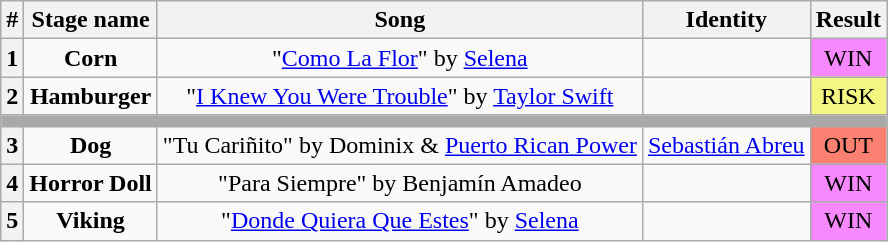<table class="wikitable plainrowheaders" style="text-align: center;">
<tr>
<th>#</th>
<th>Stage name</th>
<th>Song</th>
<th>Identity</th>
<th>Result</th>
</tr>
<tr>
<th>1</th>
<td><strong>Corn</strong></td>
<td>"<a href='#'>Como La Flor</a>" by <a href='#'>Selena</a></td>
<td></td>
<td bgcolor="#F888FD">WIN</td>
</tr>
<tr>
<th>2</th>
<td><strong>Hamburger</strong></td>
<td>"<a href='#'>I Knew You Were Trouble</a>" by <a href='#'>Taylor Swift</a></td>
<td></td>
<td bgcolor="#F3F781">RISK</td>
</tr>
<tr>
<td colspan="5" style="background:darkgray"></td>
</tr>
<tr>
<th>3</th>
<td><strong>Dog</strong></td>
<td>"Tu Cariñito" by Dominix & <a href='#'>Puerto Rican Power</a></td>
<td><a href='#'>Sebastián Abreu</a></td>
<td bgcolor="salmon">OUT</td>
</tr>
<tr>
<th>4</th>
<td><strong>Horror Doll</strong></td>
<td>"Para Siempre" by Benjamín Amadeo</td>
<td></td>
<td bgcolor="#F888FD">WIN</td>
</tr>
<tr>
<th>5</th>
<td><strong>Viking</strong></td>
<td>"<a href='#'>Donde Quiera Que Estes</a>" by <a href='#'>Selena</a></td>
<td></td>
<td bgcolor="#F888FD">WIN</td>
</tr>
</table>
